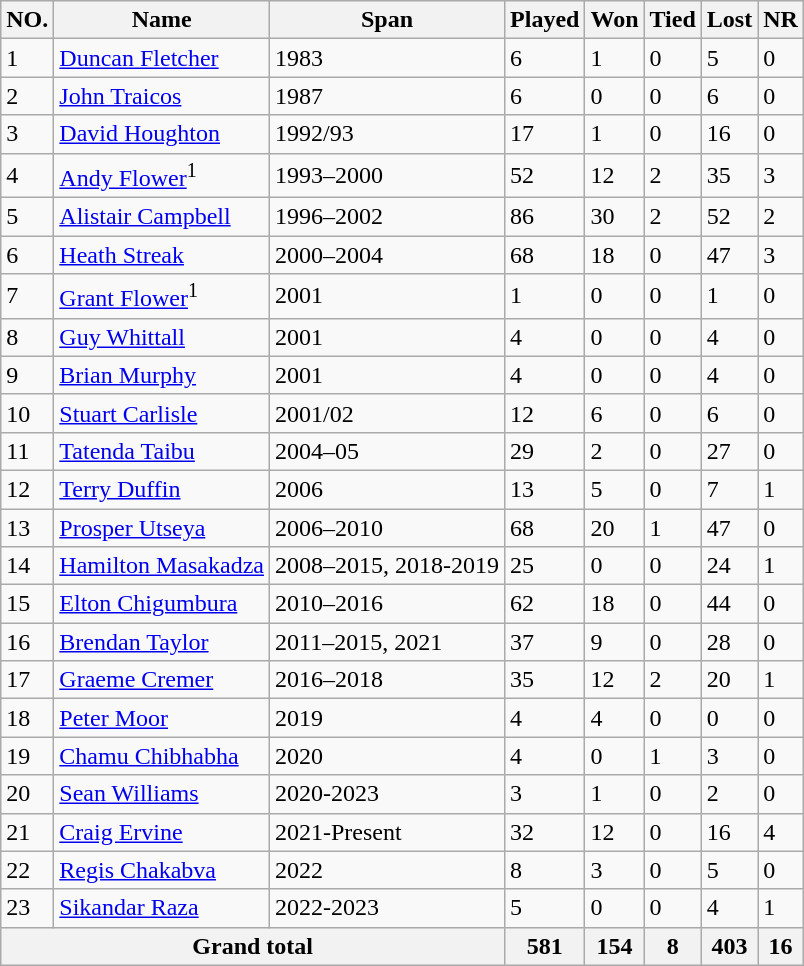<table class="sortable wikitable">
<tr style="background:#efefef;">
<th>NO.</th>
<th>Name</th>
<th>Span</th>
<th>Played</th>
<th>Won</th>
<th>Tied</th>
<th>Lost</th>
<th>NR</th>
</tr>
<tr>
<td>1</td>
<td><a href='#'>Duncan Fletcher</a></td>
<td>1983</td>
<td>6</td>
<td>1</td>
<td>0</td>
<td>5</td>
<td>0</td>
</tr>
<tr>
<td>2</td>
<td><a href='#'>John Traicos</a></td>
<td>1987</td>
<td>6</td>
<td>0</td>
<td>0</td>
<td>6</td>
<td>0</td>
</tr>
<tr>
<td>3</td>
<td><a href='#'>David Houghton</a></td>
<td>1992/93</td>
<td>17</td>
<td>1</td>
<td>0</td>
<td>16</td>
<td>0</td>
</tr>
<tr>
<td>4</td>
<td><a href='#'>Andy Flower</a><sup>1</sup></td>
<td>1993–2000</td>
<td>52</td>
<td>12</td>
<td>2</td>
<td>35</td>
<td>3</td>
</tr>
<tr>
<td>5</td>
<td><a href='#'>Alistair Campbell</a></td>
<td>1996–2002</td>
<td>86</td>
<td>30</td>
<td>2</td>
<td>52</td>
<td>2</td>
</tr>
<tr>
<td>6</td>
<td><a href='#'>Heath Streak</a></td>
<td>2000–2004</td>
<td>68</td>
<td>18</td>
<td>0</td>
<td>47</td>
<td>3</td>
</tr>
<tr>
<td>7</td>
<td><a href='#'>Grant Flower</a><sup>1</sup></td>
<td>2001</td>
<td>1</td>
<td>0</td>
<td>0</td>
<td>1</td>
<td>0</td>
</tr>
<tr>
<td>8</td>
<td><a href='#'>Guy Whittall</a></td>
<td>2001</td>
<td>4</td>
<td>0</td>
<td>0</td>
<td>4</td>
<td>0</td>
</tr>
<tr>
<td>9</td>
<td><a href='#'>Brian Murphy</a></td>
<td>2001</td>
<td>4</td>
<td>0</td>
<td>0</td>
<td>4</td>
<td>0</td>
</tr>
<tr>
<td>10</td>
<td><a href='#'>Stuart Carlisle</a></td>
<td>2001/02</td>
<td>12</td>
<td>6</td>
<td>0</td>
<td>6</td>
<td>0</td>
</tr>
<tr>
<td>11</td>
<td><a href='#'>Tatenda Taibu</a></td>
<td>2004–05</td>
<td>29</td>
<td>2</td>
<td>0</td>
<td>27</td>
<td>0</td>
</tr>
<tr>
<td>12</td>
<td><a href='#'>Terry Duffin</a></td>
<td>2006</td>
<td>13</td>
<td>5</td>
<td>0</td>
<td>7</td>
<td>1</td>
</tr>
<tr>
<td>13</td>
<td><a href='#'>Prosper Utseya</a></td>
<td>2006–2010</td>
<td>68</td>
<td>20</td>
<td>1</td>
<td>47</td>
<td>0</td>
</tr>
<tr>
<td>14</td>
<td><a href='#'>Hamilton Masakadza</a></td>
<td>2008–2015, 2018-2019</td>
<td>25</td>
<td>0</td>
<td>0</td>
<td>24</td>
<td>1</td>
</tr>
<tr>
<td>15</td>
<td><a href='#'>Elton Chigumbura</a></td>
<td>2010–2016</td>
<td>62</td>
<td>18</td>
<td>0</td>
<td>44</td>
<td>0</td>
</tr>
<tr>
<td>16</td>
<td><a href='#'>Brendan Taylor</a></td>
<td>2011–2015, 2021</td>
<td>37</td>
<td>9</td>
<td>0</td>
<td>28</td>
<td>0</td>
</tr>
<tr>
<td>17</td>
<td><a href='#'>Graeme Cremer</a></td>
<td>2016–2018</td>
<td>35</td>
<td>12</td>
<td>2</td>
<td>20</td>
<td>1</td>
</tr>
<tr>
<td>18</td>
<td><a href='#'>Peter Moor</a></td>
<td>2019</td>
<td>4</td>
<td>4</td>
<td>0</td>
<td>0</td>
<td>0</td>
</tr>
<tr>
<td>19</td>
<td><a href='#'>Chamu Chibhabha</a></td>
<td>2020</td>
<td>4</td>
<td>0</td>
<td>1</td>
<td>3</td>
<td>0</td>
</tr>
<tr>
<td>20</td>
<td><a href='#'>Sean Williams</a></td>
<td>2020-2023</td>
<td>3</td>
<td>1</td>
<td>0</td>
<td>2</td>
<td>0</td>
</tr>
<tr>
<td>21</td>
<td><a href='#'>Craig Ervine</a></td>
<td>2021-Present</td>
<td>32</td>
<td>12</td>
<td>0</td>
<td>16</td>
<td>4</td>
</tr>
<tr>
<td>22</td>
<td><a href='#'>Regis Chakabva</a></td>
<td>2022</td>
<td>8</td>
<td>3</td>
<td>0</td>
<td>5</td>
<td>0</td>
</tr>
<tr>
<td>23</td>
<td><a href='#'>Sikandar Raza</a></td>
<td>2022-2023</td>
<td>5</td>
<td>0</td>
<td>0</td>
<td>4</td>
<td>1</td>
</tr>
<tr>
<th colspan="3"><strong>Grand total</strong></th>
<th><strong>581</strong></th>
<th><strong>154</strong></th>
<th>8</th>
<th><strong>403</strong></th>
<th><strong>16</strong></th>
</tr>
</table>
